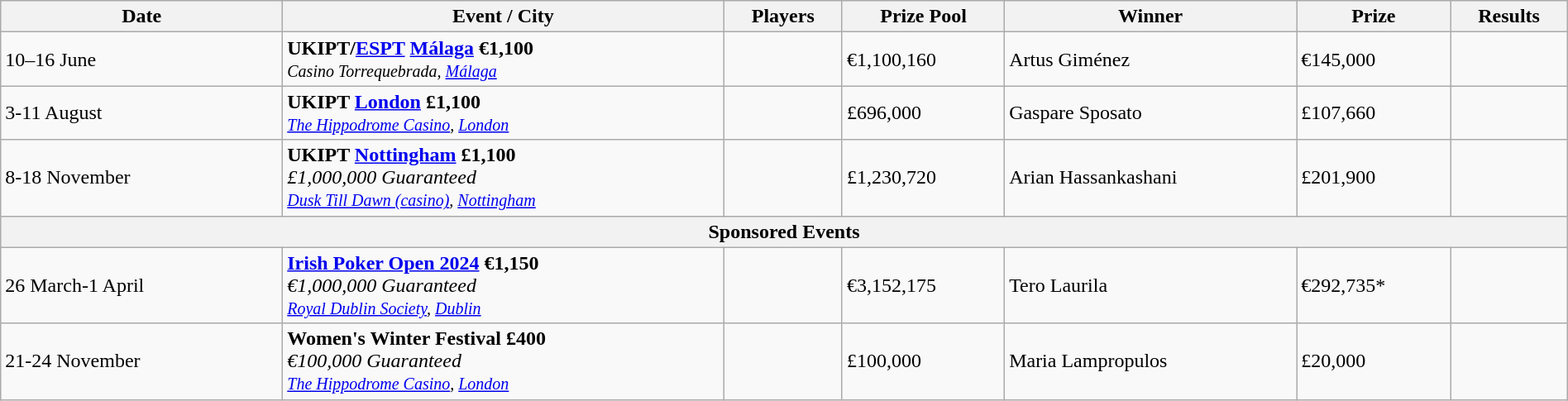<table class="wikitable" width="100%">
<tr>
<th width="18%">Date</th>
<th !width="16%">Event / City</th>
<th !width="11%">Players</th>
<th !width="12%">Prize Pool</th>
<th !width="18%">Winner</th>
<th !width="12%">Prize</th>
<th !width="11%">Results</th>
</tr>
<tr>
<td>10–16 June</td>
<td> <strong>UKIPT/<a href='#'>ESPT</a> <a href='#'>Málaga</a> €1,100</strong><br><small><em>Casino Torrequebrada, <a href='#'>Málaga</a></em></small></td>
<td></td>
<td>€1,100,160</td>
<td> Artus Giménez</td>
<td>€145,000</td>
<td></td>
</tr>
<tr>
<td>3-11 August</td>
<td> <strong>UKIPT <a href='#'>London</a> £1,100</strong><br><small><em><a href='#'>The Hippodrome Casino</a>, <a href='#'>London</a></em></small></td>
<td></td>
<td>£696,000</td>
<td> Gaspare Sposato</td>
<td>£107,660</td>
<td></td>
</tr>
<tr>
<td>8-18 November</td>
<td> <strong>UKIPT <a href='#'>Nottingham</a> £1,100</strong><br><em>£1,000,000 Guaranteed</em><br><small><em><a href='#'>Dusk Till Dawn (casino)</a>, <a href='#'>Nottingham</a></em></small></td>
<td></td>
<td>£1,230,720</td>
<td> Arian Hassankashani</td>
<td>£201,900</td>
<td></td>
</tr>
<tr>
<th colspan="7">Sponsored Events</th>
</tr>
<tr>
<td>26 March-1 April</td>
<td> <strong><a href='#'>Irish Poker Open 2024</a> €1,150</strong><br><em>€1,000,000 Guaranteed</em><br><small><em><a href='#'>Royal Dublin Society</a>, <a href='#'>Dublin</a></em></small></td>
<td></td>
<td>€3,152,175</td>
<td> Tero Laurila</td>
<td>€292,735*</td>
<td></td>
</tr>
<tr>
<td>21-24 November</td>
<td> <strong>Women's Winter Festival £400</strong><br><em>€100,000 Guaranteed</em><br><small><em><a href='#'>The Hippodrome Casino</a>, <a href='#'>London</a></em></small></td>
<td></td>
<td>£100,000</td>
<td> Maria Lampropulos</td>
<td>£20,000</td>
<td></td>
</tr>
</table>
